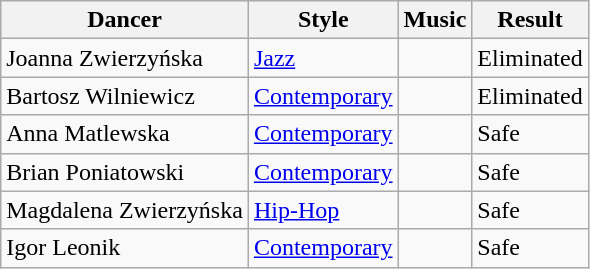<table class="wikitable">
<tr>
<th>Dancer</th>
<th>Style</th>
<th>Music</th>
<th>Result</th>
</tr>
<tr>
<td>Joanna Zwierzyńska</td>
<td><a href='#'>Jazz</a></td>
<td></td>
<td>Eliminated</td>
</tr>
<tr>
<td>Bartosz Wilniewicz</td>
<td><a href='#'>Contemporary</a></td>
<td></td>
<td>Eliminated</td>
</tr>
<tr>
<td>Anna Matlewska</td>
<td><a href='#'>Contemporary</a></td>
<td></td>
<td>Safe</td>
</tr>
<tr>
<td>Brian Poniatowski</td>
<td><a href='#'>Contemporary</a></td>
<td></td>
<td>Safe</td>
</tr>
<tr>
<td>Magdalena Zwierzyńska</td>
<td><a href='#'>Hip-Hop</a></td>
<td></td>
<td>Safe</td>
</tr>
<tr>
<td>Igor Leonik</td>
<td><a href='#'>Contemporary</a></td>
<td></td>
<td>Safe</td>
</tr>
</table>
